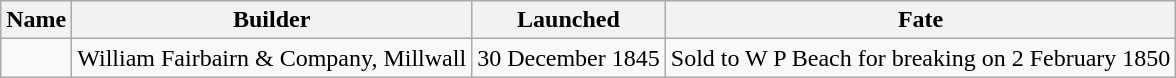<table class="wikitable" style="text-align:left">
<tr>
<th>Name</th>
<th>Builder</th>
<th>Launched</th>
<th>Fate</th>
</tr>
<tr>
<td></td>
<td>William Fairbairn & Company, Millwall</td>
<td>30 December 1845</td>
<td>Sold to W P Beach for breaking on 2 February 1850</td>
</tr>
</table>
